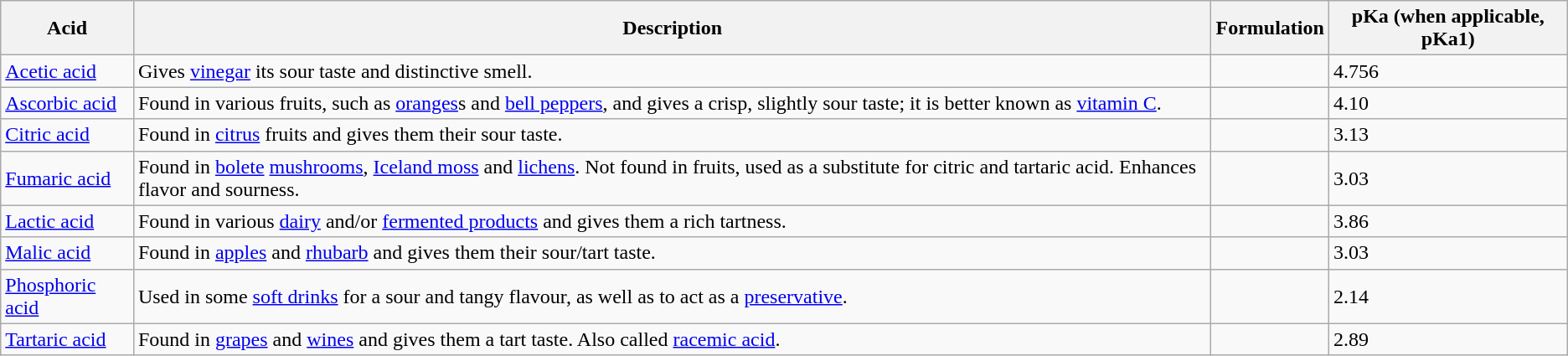<table class="wikitable">
<tr>
<th>Acid</th>
<th>Description</th>
<th>Formulation</th>
<th>pKa (when applicable, pKa1)</th>
</tr>
<tr>
<td><a href='#'>Acetic acid</a></td>
<td>Gives <a href='#'>vinegar</a> its sour taste and distinctive smell.</td>
<td></td>
<td>4.756</td>
</tr>
<tr>
<td><a href='#'>Ascorbic acid</a></td>
<td>Found in various fruits, such as <a href='#'>oranges</a>s and <a href='#'>bell peppers</a>, and gives a crisp, slightly sour taste; it is better known as <a href='#'>vitamin C</a>.</td>
<td></td>
<td>4.10</td>
</tr>
<tr>
<td><a href='#'>Citric acid</a></td>
<td>Found in <a href='#'>citrus</a> fruits and gives them their sour taste.</td>
<td></td>
<td>3.13</td>
</tr>
<tr>
<td><a href='#'>Fumaric acid</a></td>
<td>Found in <a href='#'>bolete</a> <a href='#'>mushrooms</a>, <a href='#'>Iceland moss</a> and <a href='#'>lichens</a>. Not found in fruits, used as a substitute for citric and tartaric acid. Enhances flavor and sourness.</td>
<td></td>
<td>3.03</td>
</tr>
<tr>
<td><a href='#'>Lactic acid</a></td>
<td>Found in various <a href='#'>dairy</a> and/or <a href='#'>fermented products</a> and gives them a rich tartness.</td>
<td></td>
<td>3.86</td>
</tr>
<tr>
<td><a href='#'>Malic acid</a></td>
<td>Found in <a href='#'>apples</a> and <a href='#'>rhubarb</a> and gives them their sour/tart taste.</td>
<td></td>
<td>3.03</td>
</tr>
<tr>
<td><a href='#'>Phosphoric acid</a></td>
<td>Used in some <a href='#'>soft drinks</a> for a sour and tangy flavour, as well as to act as a <a href='#'>preservative</a>.</td>
<td></td>
<td>2.14</td>
</tr>
<tr>
<td><a href='#'>Tartaric acid</a></td>
<td>Found in <a href='#'>grapes</a> and <a href='#'>wines</a> and gives them a tart taste. Also called <a href='#'>racemic acid</a>.</td>
<td></td>
<td>2.89</td>
</tr>
</table>
